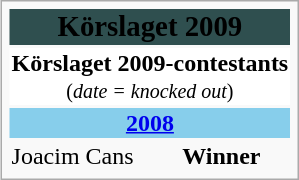<table class="infobox">
<tr>
<td colspan="2" style="background:#2F4F4F; text-align:center;"><big><strong><span>Körslaget 2009</span></strong></big></td>
</tr>
<tr>
<td colspan="2" style="background:#FFFFFF; text-align:center;"><strong>Körslaget 2009-contestants</strong><br><small>(<em>date = knocked out</em>)</small></td>
</tr>
<tr>
<td colspan="2" style="background:#87CEEB; text-align:center;"><strong><a href='#'>2008</a></strong></td>
</tr>
<tr ---->
<td>Joacim Cans</td>
<td><strong>Winner</strong></td>
</tr>
</table>
